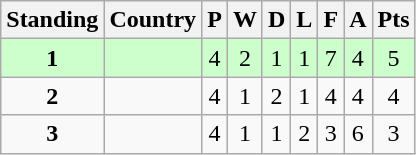<table class="wikitable" style="text-align: center">
<tr>
<th scope="col">Standing</th>
<th scope="col">Country</th>
<th scope="col">P</th>
<th scope="col">W</th>
<th scope="col">D</th>
<th scope="col">L</th>
<th scope="col">F</th>
<th scope="col">A</th>
<th scope="col">Pts</th>
</tr>
<tr style="background:#ccffcc;">
<td><strong>1</strong></td>
<td style="text-align: left"><strong></strong></td>
<td>4</td>
<td>2</td>
<td>1</td>
<td>1</td>
<td>7</td>
<td>4</td>
<td>5</td>
</tr>
<tr>
<td><strong>2</strong></td>
<td style="text-align: left"></td>
<td>4</td>
<td>1</td>
<td>2</td>
<td>1</td>
<td>4</td>
<td>4</td>
<td>4</td>
</tr>
<tr>
<td><strong>3</strong></td>
<td style="text-align: left"></td>
<td>4</td>
<td>1</td>
<td>1</td>
<td>2</td>
<td>3</td>
<td>6</td>
<td>3</td>
</tr>
</table>
